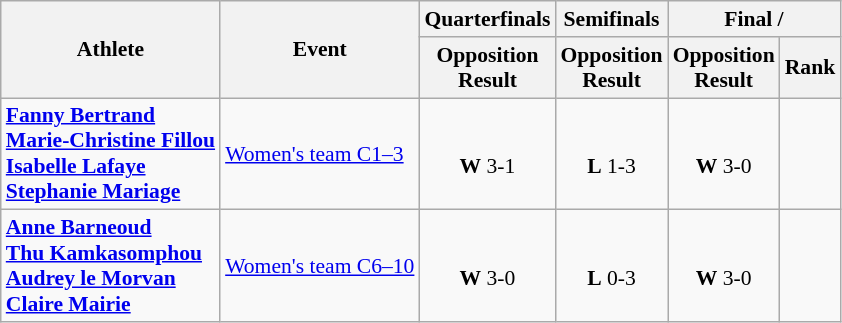<table class=wikitable style="font-size:90%">
<tr>
<th rowspan="2">Athlete</th>
<th rowspan="2">Event</th>
<th>Quarterfinals</th>
<th>Semifinals</th>
<th colspan="2">Final / </th>
</tr>
<tr>
<th>Opposition<br>Result</th>
<th>Opposition<br>Result</th>
<th>Opposition<br>Result</th>
<th>Rank</th>
</tr>
<tr>
<td><strong><a href='#'>Fanny Bertrand</a></strong><br> <strong><a href='#'>Marie-Christine Fillou</a></strong><br> <strong><a href='#'>Isabelle Lafaye</a></strong><br> <strong><a href='#'>Stephanie Mariage</a></strong></td>
<td><a href='#'>Women's team C1–3</a></td>
<td align="center"><br><strong>W</strong> 3-1</td>
<td align="center"><br><strong>L</strong> 1-3</td>
<td align="center"><br><strong>W</strong> 3-0</td>
<td align="center"></td>
</tr>
<tr>
<td><strong><a href='#'>Anne Barneoud</a></strong><br> <strong><a href='#'>Thu Kamkasomphou</a></strong><br> <strong><a href='#'>Audrey le Morvan</a></strong><br> <strong><a href='#'>Claire Mairie</a></strong></td>
<td><a href='#'>Women's team C6–10</a></td>
<td align="center"><br><strong>W</strong> 3-0</td>
<td align="center"><br><strong>L</strong> 0-3</td>
<td align="center"><br><strong>W</strong> 3-0</td>
<td align="center"></td>
</tr>
</table>
